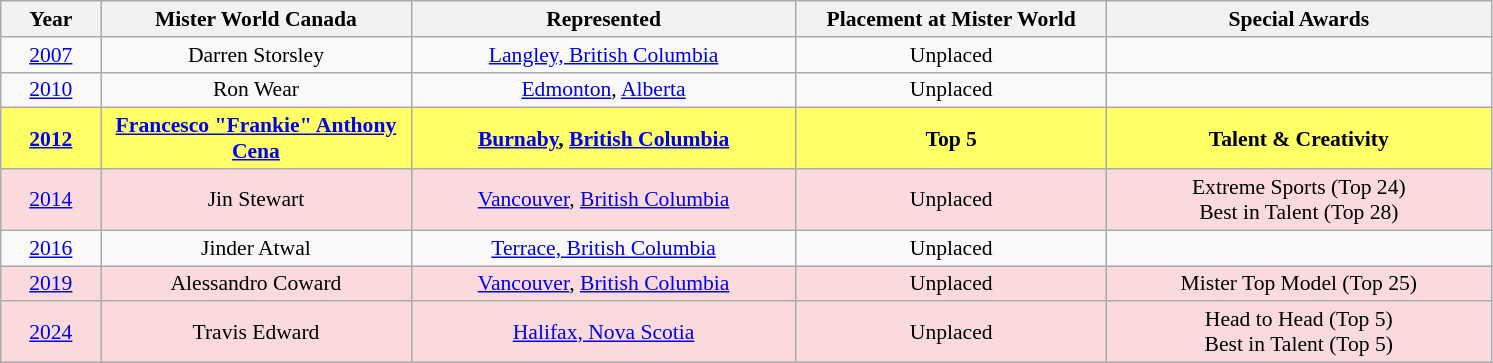<table class="wikitable sortable" style="font-size:90%; text-align:center">
<tr>
<th width="60">Year</th>
<th width="200">Mister World Canada</th>
<th width="250">Represented</th>
<th width="200">Placement at Mister World</th>
<th width="250">Special Awards</th>
</tr>
<tr>
<td><a href='#'>2007</a></td>
<td>Darren Storsley</td>
<td><a href='#'>Langley, British Columbia</a></td>
<td>Unplaced</td>
<td></td>
</tr>
<tr>
<td><a href='#'>2010</a></td>
<td>Ron Wear</td>
<td><a href='#'>Edmonton</a>, <a href='#'>Alberta</a></td>
<td>Unplaced</td>
<td></td>
</tr>
<tr style="background-color:#FFFF66">
<td><strong><a href='#'>2012</a></strong></td>
<td><strong><a href='#'>Francesco "Frankie" Anthony Cena</a></strong></td>
<td><strong><a href='#'>Burnaby</a>, <a href='#'>British Columbia</a></strong></td>
<td><strong>Top 5</strong></td>
<td><strong>Talent & Creativity</strong></td>
</tr>
<tr style="background-color:#FADADD;">
<td><a href='#'>2014</a></td>
<td>Jin Stewart</td>
<td><a href='#'>Vancouver</a>, <a href='#'>British Columbia</a></td>
<td>Unplaced</td>
<td>Extreme Sports (Top 24)<br>Best in Talent (Top 28)</td>
</tr>
<tr>
<td><a href='#'>2016</a></td>
<td>Jinder Atwal</td>
<td><a href='#'>Terrace, British Columbia</a></td>
<td>Unplaced</td>
<td></td>
</tr>
<tr style="background-color:#FADADD;">
<td><a href='#'>2019</a></td>
<td>Alessandro Coward</td>
<td><a href='#'>Vancouver</a>, <a href='#'>British Columbia</a></td>
<td>Unplaced</td>
<td>Mister Top Model (Top 25)</td>
</tr>
<tr style="background-color:#FADADD;">
<td><a href='#'>2024</a></td>
<td>Travis Edward</td>
<td><a href='#'>Halifax, Nova Scotia</a></td>
<td>Unplaced</td>
<td>Head to Head (Top 5)<br>Best in Talent (Top 5)</td>
</tr>
</table>
